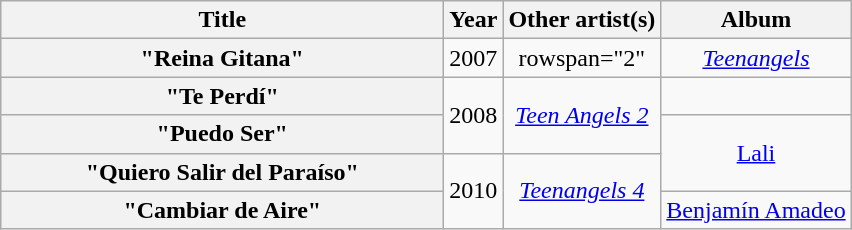<table class="wikitable plainrowheaders" style="text-align:center;">
<tr>
<th scope="col" style="width:18em;">Title</th>
<th scope="col">Year</th>
<th scope="col">Other artist(s)</th>
<th scope="col">Album</th>
</tr>
<tr>
<th scope="row">"Reina Gitana"</th>
<td rowspan="1">2007</td>
<td>rowspan="2" </td>
<td rowspan="1"><em><a href='#'>Teenangels</a></em></td>
</tr>
<tr>
<th scope="row">"Te Perdí"</th>
<td rowspan="2">2008</td>
<td rowspan="2"><em><a href='#'>Teen Angels 2</a></em></td>
</tr>
<tr>
<th scope="row">"Puedo Ser"</th>
<td rowspan="2"><a href='#'>Lali</a></td>
</tr>
<tr>
<th scope="row">"Quiero Salir del Paraíso"</th>
<td rowspan="2">2010</td>
<td rowspan="2"><em><a href='#'>Teenangels 4</a></em></td>
</tr>
<tr>
<th scope="row">"Cambiar de Aire"</th>
<td><a href='#'>Benjamín Amadeo</a></td>
</tr>
</table>
